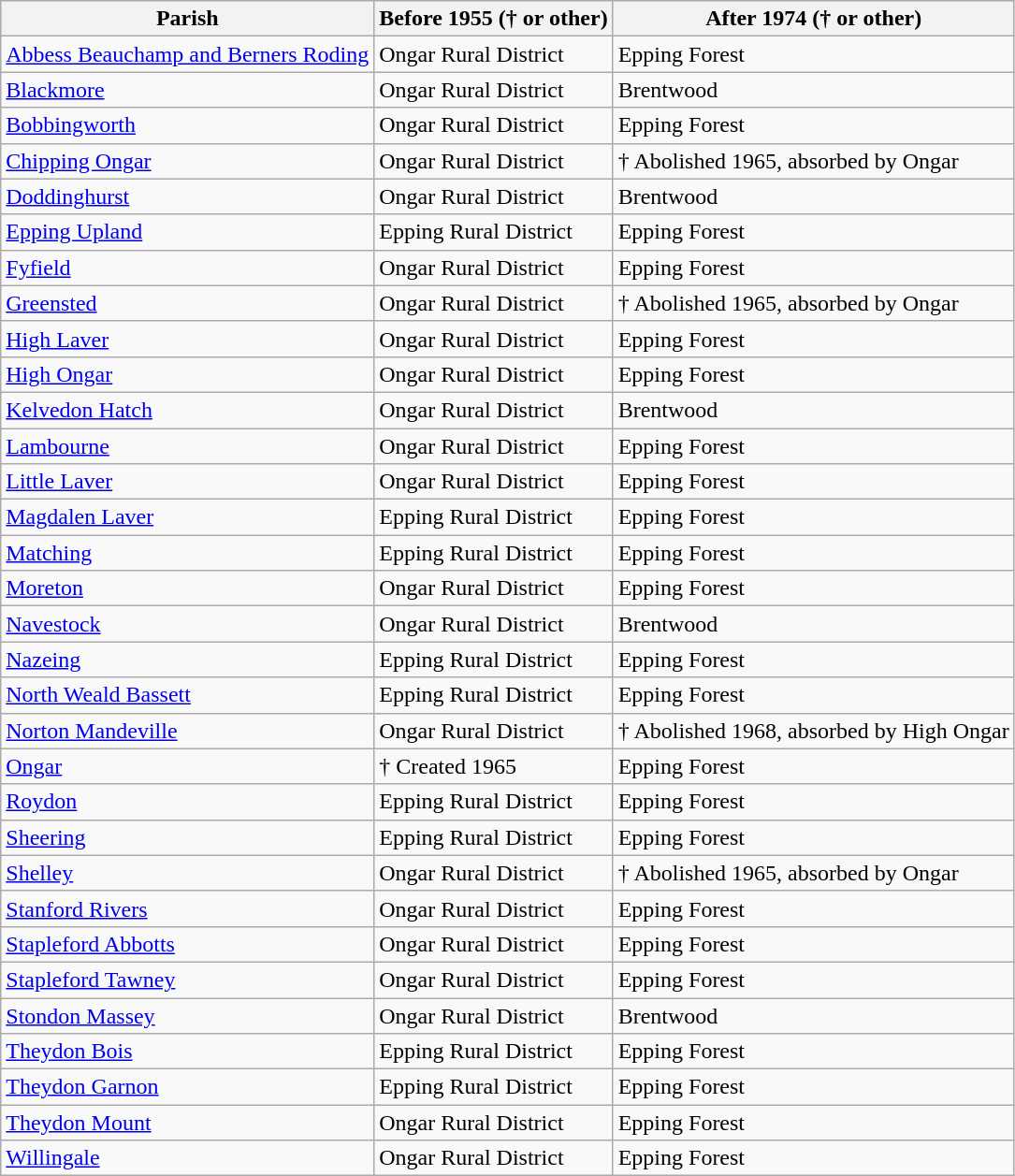<table class="wikitable sortable">
<tr>
<th>Parish</th>
<th>Before 1955 († or other)</th>
<th>After 1974 († or other)</th>
</tr>
<tr>
<td><a href='#'>Abbess Beauchamp and Berners Roding</a></td>
<td>Ongar Rural District</td>
<td>Epping Forest</td>
</tr>
<tr>
<td><a href='#'>Blackmore</a></td>
<td>Ongar Rural District</td>
<td>Brentwood</td>
</tr>
<tr>
<td><a href='#'>Bobbingworth</a></td>
<td>Ongar Rural District</td>
<td>Epping Forest</td>
</tr>
<tr>
<td><a href='#'>Chipping Ongar</a></td>
<td>Ongar Rural District</td>
<td>† Abolished 1965, absorbed by Ongar</td>
</tr>
<tr>
<td><a href='#'>Doddinghurst</a></td>
<td>Ongar Rural District</td>
<td>Brentwood</td>
</tr>
<tr>
<td><a href='#'>Epping Upland</a></td>
<td>Epping Rural District</td>
<td>Epping Forest</td>
</tr>
<tr>
<td><a href='#'>Fyfield</a></td>
<td>Ongar Rural District</td>
<td>Epping Forest</td>
</tr>
<tr>
<td><a href='#'>Greensted</a></td>
<td>Ongar Rural District</td>
<td>† Abolished 1965, absorbed by Ongar</td>
</tr>
<tr>
<td><a href='#'>High Laver</a></td>
<td>Ongar Rural District</td>
<td>Epping Forest</td>
</tr>
<tr>
<td><a href='#'>High Ongar</a></td>
<td>Ongar Rural District</td>
<td>Epping Forest</td>
</tr>
<tr>
<td><a href='#'>Kelvedon Hatch</a></td>
<td>Ongar Rural District</td>
<td>Brentwood</td>
</tr>
<tr>
<td><a href='#'>Lambourne</a></td>
<td>Ongar Rural District</td>
<td>Epping Forest</td>
</tr>
<tr>
<td><a href='#'>Little Laver</a></td>
<td>Ongar Rural District</td>
<td>Epping Forest</td>
</tr>
<tr>
<td><a href='#'>Magdalen Laver</a></td>
<td>Epping Rural District</td>
<td>Epping Forest</td>
</tr>
<tr>
<td><a href='#'>Matching</a></td>
<td>Epping Rural District</td>
<td>Epping Forest</td>
</tr>
<tr>
<td><a href='#'>Moreton</a></td>
<td>Ongar Rural District</td>
<td>Epping Forest</td>
</tr>
<tr>
<td><a href='#'>Navestock</a></td>
<td>Ongar Rural District</td>
<td>Brentwood</td>
</tr>
<tr>
<td><a href='#'>Nazeing</a></td>
<td>Epping Rural District</td>
<td>Epping Forest</td>
</tr>
<tr>
<td><a href='#'>North Weald Bassett</a></td>
<td>Epping Rural District</td>
<td>Epping Forest</td>
</tr>
<tr>
<td><a href='#'>Norton Mandeville</a></td>
<td>Ongar Rural District</td>
<td>† Abolished 1968, absorbed by High Ongar</td>
</tr>
<tr>
<td><a href='#'>Ongar</a></td>
<td>† Created 1965</td>
<td>Epping Forest</td>
</tr>
<tr>
<td><a href='#'>Roydon</a></td>
<td>Epping Rural District</td>
<td>Epping Forest</td>
</tr>
<tr>
<td><a href='#'>Sheering</a></td>
<td>Epping Rural District</td>
<td>Epping Forest</td>
</tr>
<tr>
<td><a href='#'>Shelley</a></td>
<td>Ongar Rural District</td>
<td>† Abolished 1965, absorbed by Ongar</td>
</tr>
<tr>
<td><a href='#'>Stanford Rivers</a></td>
<td>Ongar Rural District</td>
<td>Epping Forest</td>
</tr>
<tr>
<td><a href='#'>Stapleford Abbotts</a></td>
<td>Ongar Rural District</td>
<td>Epping Forest</td>
</tr>
<tr>
<td><a href='#'>Stapleford Tawney</a></td>
<td>Ongar Rural District</td>
<td>Epping Forest</td>
</tr>
<tr>
<td><a href='#'>Stondon Massey</a></td>
<td>Ongar Rural District</td>
<td>Brentwood</td>
</tr>
<tr>
<td><a href='#'>Theydon Bois</a></td>
<td>Epping Rural District</td>
<td>Epping Forest</td>
</tr>
<tr>
<td><a href='#'>Theydon Garnon</a></td>
<td>Epping Rural District</td>
<td>Epping Forest</td>
</tr>
<tr>
<td><a href='#'>Theydon Mount</a></td>
<td>Ongar Rural District</td>
<td>Epping Forest</td>
</tr>
<tr>
<td><a href='#'>Willingale</a></td>
<td>Ongar Rural District</td>
<td>Epping Forest</td>
</tr>
</table>
